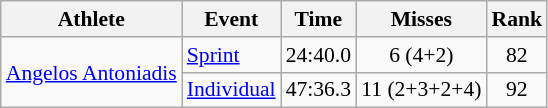<table class="wikitable" style="font-size:90%">
<tr>
<th>Athlete</th>
<th>Event</th>
<th>Time</th>
<th>Misses</th>
<th>Rank</th>
</tr>
<tr align=center>
<td align=left rowspan=2><a href='#'>Angelos Antoniadis</a></td>
<td align=left><a href='#'>Sprint</a></td>
<td>24:40.0</td>
<td>6 (4+2)</td>
<td>82</td>
</tr>
<tr align=center>
<td align=left><a href='#'>Individual</a></td>
<td>47:36.3</td>
<td>11 (2+3+2+4)</td>
<td>92</td>
</tr>
</table>
